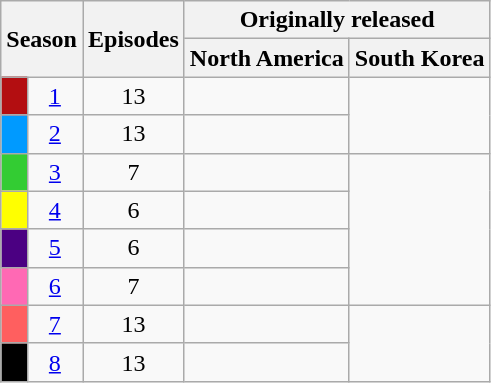<table class="wikitable plainrowheaders" style="text-align:center;">
<tr>
<th colspan="2" rowspan="2">Season</th>
<th rowspan="2">Episodes</th>
<th colspan="2">Originally released</th>
</tr>
<tr>
<th>North America</th>
<th>South Korea</th>
</tr>
<tr>
<td style="background: #B30E11;"></td>
<td><a href='#'>1</a></td>
<td>13</td>
<td></td>
<td rowspan="2"> </td>
</tr>
<tr>
<td style="background: #009AFF;"></td>
<td><a href='#'>2</a></td>
<td>13</td>
<td></td>
</tr>
<tr>
<td style="background: #33cc33;"></td>
<td><a href='#'>3</a></td>
<td>7</td>
<td></td>
<td rowspan="4"> </td>
</tr>
<tr>
<td style="background: #ffff00;"></td>
<td><a href='#'>4</a></td>
<td>6</td>
<td></td>
</tr>
<tr>
<td style="background: #4B0082;"></td>
<td><a href='#'>5</a></td>
<td>6</td>
<td></td>
</tr>
<tr>
<td style="background: #FF69B4;"></td>
<td><a href='#'>6</a></td>
<td>7</td>
<td></td>
</tr>
<tr>
<td style="background: #FF5F5F;"></td>
<td><a href='#'>7</a></td>
<td>13</td>
<td></td>
<td rowspan="2"> </td>
</tr>
<tr>
<td style="background: #000000;"></td>
<td><a href='#'>8</a></td>
<td>13</td>
<td></td>
</tr>
</table>
